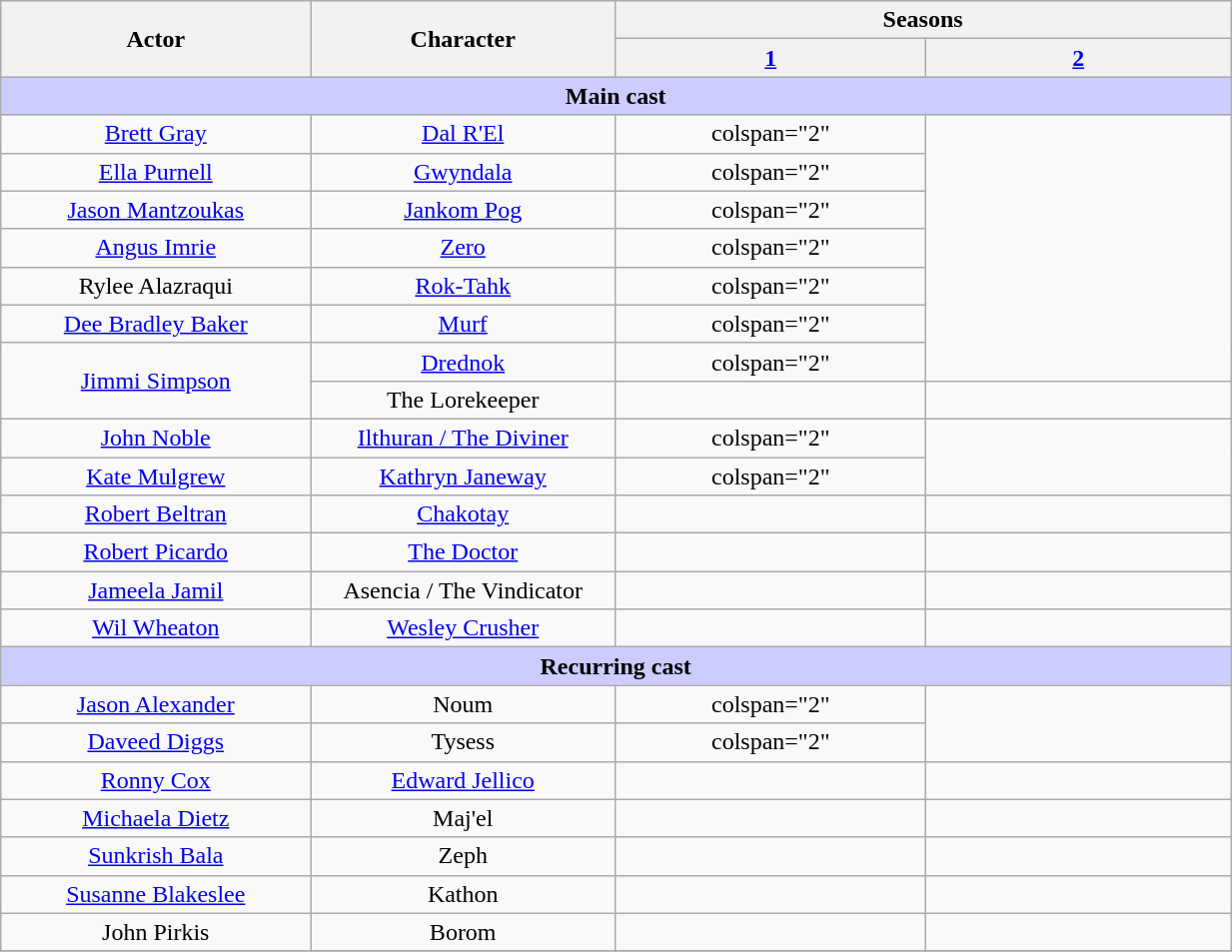<table class="wikitable" style="text-align:center; width:65%;">
<tr>
<th rowspan="2" style="width:10%">Actor</th>
<th rowspan="2" style="width:10%">Character</th>
<th colspan="2">Seasons</th>
</tr>
<tr>
<th scope="col" style="width:10%"><a href='#'>1</a></th>
<th scope="col" style="width:10%"><a href='#'>2</a></th>
</tr>
<tr>
<th colspan="4" style="background-color:#ccccff;">Main cast</th>
</tr>
<tr>
<td><a href='#'>Brett Gray</a></td>
<td scope="row"><a href='#'>Dal R'El</a></td>
<td>colspan="2" </td>
</tr>
<tr>
<td><a href='#'>Ella Purnell</a></td>
<td scope="row"><a href='#'>Gwyndala</a></td>
<td>colspan="2" </td>
</tr>
<tr>
<td><a href='#'>Jason Mantzoukas</a></td>
<td scope="row"><a href='#'>Jankom Pog</a></td>
<td>colspan="2" </td>
</tr>
<tr>
<td><a href='#'>Angus Imrie</a></td>
<td scope="row"><a href='#'>Zero</a></td>
<td>colspan="2" </td>
</tr>
<tr>
<td>Rylee Alazraqui</td>
<td scope="row"><a href='#'>Rok-Tahk</a></td>
<td>colspan="2" </td>
</tr>
<tr>
<td><a href='#'>Dee Bradley Baker</a></td>
<td scope="row"><a href='#'>Murf</a></td>
<td>colspan="2" </td>
</tr>
<tr>
<td rowspan="2"><a href='#'>Jimmi Simpson</a></td>
<td scope="row"><a href='#'>Drednok</a></td>
<td>colspan="2" </td>
</tr>
<tr>
<td>The Lorekeeper</td>
<td></td>
<td></td>
</tr>
<tr>
<td><a href='#'>John Noble</a></td>
<td scope="row"><a href='#'>Ilthuran / The Diviner</a></td>
<td>colspan="2" </td>
</tr>
<tr>
<td><a href='#'>Kate Mulgrew</a></td>
<td scope="row"><a href='#'>Kathryn Janeway</a></td>
<td>colspan="2" </td>
</tr>
<tr>
<td><a href='#'>Robert Beltran</a></td>
<td scope="row"><a href='#'>Chakotay</a></td>
<td></td>
<td></td>
</tr>
<tr>
<td><a href='#'>Robert Picardo</a></td>
<td scope="row"><a href='#'>The Doctor</a></td>
<td></td>
<td></td>
</tr>
<tr>
<td><a href='#'>Jameela Jamil</a></td>
<td scope="row">Asencia / The Vindicator</td>
<td></td>
<td></td>
</tr>
<tr>
<td><a href='#'>Wil Wheaton</a></td>
<td scope="row"><a href='#'>Wesley Crusher</a></td>
<td></td>
<td></td>
</tr>
<tr>
<th colspan="4" style="background-color:#ccccff;">Recurring cast</th>
</tr>
<tr>
<td><a href='#'>Jason Alexander</a></td>
<td scope="row">Noum</td>
<td>colspan="2" </td>
</tr>
<tr>
<td><a href='#'>Daveed Diggs</a></td>
<td scope="row">Tysess</td>
<td>colspan="2" </td>
</tr>
<tr>
<td><a href='#'>Ronny Cox</a></td>
<td scope="row"><a href='#'>Edward Jellico</a></td>
<td></td>
<td></td>
</tr>
<tr>
<td><a href='#'>Michaela Dietz</a></td>
<td scope="row">Maj'el</td>
<td></td>
<td></td>
</tr>
<tr>
<td><a href='#'>Sunkrish Bala</a></td>
<td scope="row">Zeph</td>
<td></td>
<td></td>
</tr>
<tr>
<td><a href='#'>Susanne Blakeslee</a></td>
<td scope="row">Kathon</td>
<td></td>
<td></td>
</tr>
<tr>
<td>John Pirkis</td>
<td scope="row">Borom</td>
<td></td>
<td></td>
</tr>
<tr>
</tr>
</table>
